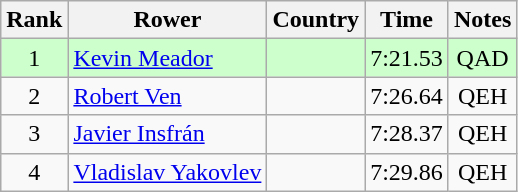<table class="wikitable" style="text-align:center">
<tr>
<th>Rank</th>
<th>Rower</th>
<th>Country</th>
<th>Time</th>
<th>Notes</th>
</tr>
<tr bgcolor=ccffcc>
<td>1</td>
<td align="left"><a href='#'>Kevin Meador</a></td>
<td align="left"></td>
<td>7:21.53</td>
<td>QAD</td>
</tr>
<tr>
<td>2</td>
<td align="left"><a href='#'>Robert Ven</a></td>
<td align="left"></td>
<td>7:26.64</td>
<td>QEH</td>
</tr>
<tr>
<td>3</td>
<td align="left"><a href='#'>Javier Insfrán</a></td>
<td align="left"></td>
<td>7:28.37</td>
<td>QEH</td>
</tr>
<tr>
<td>4</td>
<td align="left"><a href='#'>Vladislav Yakovlev</a></td>
<td align="left"></td>
<td>7:29.86</td>
<td>QEH</td>
</tr>
</table>
